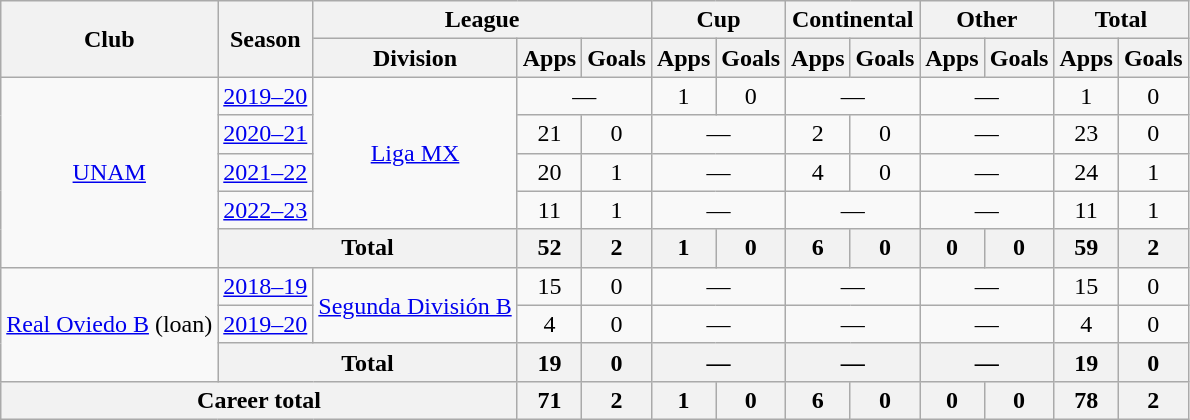<table class="wikitable" style="text-align:center">
<tr>
<th rowspan="2">Club</th>
<th rowspan="2">Season</th>
<th colspan="3">League</th>
<th colspan="2">Cup</th>
<th colspan="2">Continental</th>
<th colspan="2">Other</th>
<th colspan="2">Total</th>
</tr>
<tr>
<th>Division</th>
<th>Apps</th>
<th>Goals</th>
<th>Apps</th>
<th>Goals</th>
<th>Apps</th>
<th>Goals</th>
<th>Apps</th>
<th>Goals</th>
<th>Apps</th>
<th>Goals</th>
</tr>
<tr>
<td rowspan="5"><a href='#'>UNAM</a></td>
<td><a href='#'>2019–20</a></td>
<td rowspan="4"><a href='#'>Liga MX</a></td>
<td colspan=2>—</td>
<td>1</td>
<td>0</td>
<td colspan=2>—</td>
<td colspan=2>—</td>
<td>1</td>
<td>0</td>
</tr>
<tr>
<td><a href='#'>2020–21</a></td>
<td>21</td>
<td>0</td>
<td colspan=2>—</td>
<td>2</td>
<td>0</td>
<td colspan="2">—</td>
<td>23</td>
<td>0</td>
</tr>
<tr>
<td><a href='#'>2021–22</a></td>
<td>20</td>
<td>1</td>
<td colspan=2>—</td>
<td>4</td>
<td>0</td>
<td colspan="2">—</td>
<td>24</td>
<td>1</td>
</tr>
<tr>
<td><a href='#'>2022–23</a></td>
<td>11</td>
<td>1</td>
<td colspan=2>—</td>
<td colspan=2>—</td>
<td colspan=2>—</td>
<td>11</td>
<td>1</td>
</tr>
<tr>
<th colspan="2">Total</th>
<th>52</th>
<th>2</th>
<th>1</th>
<th>0</th>
<th>6</th>
<th>0</th>
<th>0</th>
<th>0</th>
<th>59</th>
<th>2</th>
</tr>
<tr>
<td rowspan="3"><a href='#'>Real Oviedo B</a> (loan)</td>
<td><a href='#'>2018–19</a></td>
<td rowspan="2"><a href='#'>Segunda División B</a></td>
<td>15</td>
<td>0</td>
<td colspan=2>—</td>
<td colspan=2>—</td>
<td colspan=2>—</td>
<td>15</td>
<td>0</td>
</tr>
<tr>
<td><a href='#'>2019–20</a></td>
<td>4</td>
<td>0</td>
<td colspan=2>—</td>
<td colspan=2>—</td>
<td colspan="2">—</td>
<td>4</td>
<td>0</td>
</tr>
<tr>
<th colspan="2">Total</th>
<th>19</th>
<th>0</th>
<th colspan=2>—</th>
<th colspan=2>—</th>
<th colspan=2>—</th>
<th>19</th>
<th>0</th>
</tr>
<tr>
<th colspan="3">Career total</th>
<th>71</th>
<th>2</th>
<th>1</th>
<th>0</th>
<th>6</th>
<th>0</th>
<th>0</th>
<th>0</th>
<th>78</th>
<th>2</th>
</tr>
</table>
